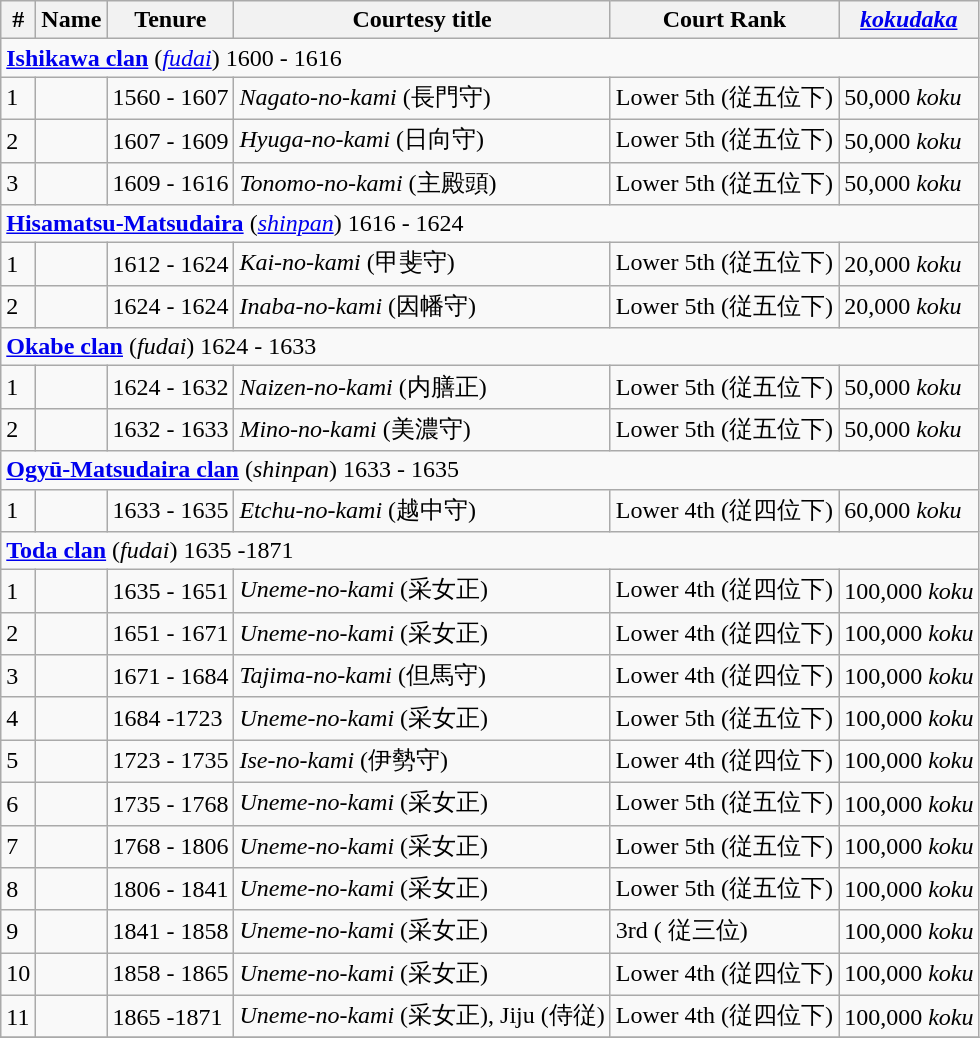<table class=wikitable>
<tr>
<th>#</th>
<th>Name</th>
<th>Tenure</th>
<th>Courtesy title</th>
<th>Court Rank</th>
<th><em><a href='#'>kokudaka</a></em></th>
</tr>
<tr>
<td colspan=6> <strong><a href='#'>Ishikawa clan</a></strong> (<em><a href='#'>fudai</a></em>) 1600 - 1616</td>
</tr>
<tr>
<td>1</td>
<td></td>
<td>1560 - 1607</td>
<td><em>Nagato-no-kami</em> (長門守)</td>
<td>Lower 5th (従五位下)</td>
<td>50,000 <em>koku</em></td>
</tr>
<tr>
<td>2</td>
<td></td>
<td>1607 - 1609</td>
<td><em>Hyuga-no-kami</em> (日向守)</td>
<td>Lower 5th (従五位下)</td>
<td>50,000 <em>koku</em></td>
</tr>
<tr>
<td>3</td>
<td></td>
<td>1609 - 1616</td>
<td><em>Tonomo-no-kami</em> (主殿頭)</td>
<td>Lower 5th (従五位下)</td>
<td>50,000 <em>koku</em></td>
</tr>
<tr>
<td colspan=6> <strong><a href='#'>Hisamatsu-Matsudaira</a></strong> (<em><a href='#'>shinpan</a></em>) 1616 - 1624</td>
</tr>
<tr>
<td>1</td>
<td></td>
<td>1612 - 1624</td>
<td><em>Kai-no-kami</em> (甲斐守)</td>
<td>Lower 5th (従五位下)</td>
<td>20,000 <em>koku</em></td>
</tr>
<tr>
<td>2</td>
<td></td>
<td>1624 - 1624</td>
<td><em>Inaba-no-kami</em> (因幡守)</td>
<td>Lower 5th (従五位下)</td>
<td>20,000 <em>koku</em></td>
</tr>
<tr>
<td colspan=6> <strong><a href='#'>Okabe clan</a></strong> (<em>fudai</em>) 1624 - 1633</td>
</tr>
<tr>
<td>1</td>
<td></td>
<td>1624 - 1632</td>
<td><em>Naizen-no-kami</em> (内膳正)</td>
<td>Lower 5th (従五位下)</td>
<td>50,000 <em>koku</em></td>
</tr>
<tr>
<td>2</td>
<td></td>
<td>1632 - 1633</td>
<td><em>Mino-no-kami</em> (美濃守)</td>
<td>Lower 5th (従五位下)</td>
<td>50,000 <em>koku</em></td>
</tr>
<tr>
<td colspan=6> <strong><a href='#'>Ogyū-Matsudaira clan</a></strong> (<em>shinpan</em>) 1633 - 1635</td>
</tr>
<tr>
<td>1</td>
<td></td>
<td>1633 - 1635</td>
<td><em>Etchu-no-kami</em> (越中守)</td>
<td>Lower 4th (従四位下)</td>
<td>60,000 <em>koku</em></td>
</tr>
<tr>
<td colspan=6> <strong><a href='#'>Toda clan</a></strong> (<em>fudai</em>) 1635 -1871</td>
</tr>
<tr>
<td>1</td>
<td></td>
<td>1635 - 1651</td>
<td><em>Uneme-no-kami</em> (采女正)</td>
<td>Lower 4th (従四位下)</td>
<td>100,000 <em>koku</em></td>
</tr>
<tr>
<td>2</td>
<td></td>
<td>1651 - 1671</td>
<td><em>Uneme-no-kami</em> (采女正)</td>
<td>Lower 4th (従四位下)</td>
<td>100,000 <em>koku</em></td>
</tr>
<tr>
<td>3</td>
<td></td>
<td>1671 - 1684</td>
<td><em>Tajima-no-kami</em> (但馬守)</td>
<td>Lower 4th (従四位下)</td>
<td>100,000 <em>koku</em></td>
</tr>
<tr>
<td>4</td>
<td></td>
<td>1684 -1723</td>
<td><em>Uneme-no-kami</em> (采女正)</td>
<td>Lower 5th (従五位下)</td>
<td>100,000 <em>koku</em></td>
</tr>
<tr>
<td>5</td>
<td></td>
<td>1723 - 1735</td>
<td><em>Ise-no-kami</em> (伊勢守)</td>
<td>Lower 4th (従四位下)</td>
<td>100,000 <em>koku</em></td>
</tr>
<tr>
<td>6</td>
<td></td>
<td>1735 - 1768</td>
<td><em>Uneme-no-kami</em> (采女正)</td>
<td>Lower 5th (従五位下)</td>
<td>100,000 <em>koku</em></td>
</tr>
<tr>
<td>7</td>
<td></td>
<td>1768 - 1806</td>
<td><em>Uneme-no-kami</em> (采女正)</td>
<td>Lower 5th (従五位下)</td>
<td>100,000 <em>koku</em></td>
</tr>
<tr>
<td>8</td>
<td></td>
<td>1806 - 1841</td>
<td><em>Uneme-no-kami</em> (采女正)</td>
<td>Lower 5th (従五位下)</td>
<td>100,000 <em>koku</em></td>
</tr>
<tr>
<td>9</td>
<td></td>
<td>1841 - 1858</td>
<td><em>Uneme-no-kami</em> (采女正)</td>
<td>3rd ( 従三位)</td>
<td>100,000 <em>koku</em></td>
</tr>
<tr>
<td>10</td>
<td></td>
<td>1858 - 1865</td>
<td><em>Uneme-no-kami</em> (采女正)</td>
<td>Lower 4th (従四位下)</td>
<td>100,000 <em>koku</em></td>
</tr>
<tr>
<td>11</td>
<td></td>
<td>1865 -1871</td>
<td><em>Uneme-no-kami</em> (采女正), Jiju (侍従)</td>
<td>Lower 4th (従四位下)</td>
<td>100,000 <em>koku</em></td>
</tr>
<tr>
</tr>
</table>
